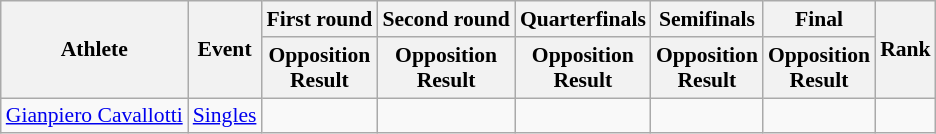<table class="wikitable" style="font-size:90%">
<tr>
<th rowspan="2">Athlete</th>
<th rowspan="2">Event</th>
<th>First round</th>
<th>Second round</th>
<th>Quarterfinals</th>
<th>Semifinals</th>
<th>Final</th>
<th rowspan="2">Rank</th>
</tr>
<tr>
<th>Opposition<br>Result</th>
<th>Opposition<br>Result</th>
<th>Opposition<br>Result</th>
<th>Opposition<br>Result</th>
<th>Opposition<br>Result</th>
</tr>
<tr>
<td><a href='#'>Gianpiero Cavallotti</a></td>
<td><a href='#'>Singles</a></td>
<td></td>
<td></td>
<td></td>
<td></td>
<td></td>
<td></td>
</tr>
</table>
